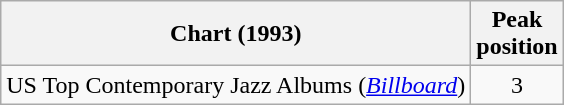<table class="wikitable">
<tr>
<th>Chart (1993)</th>
<th>Peak<br>position</th>
</tr>
<tr>
<td>US Top Contemporary Jazz Albums (<em><a href='#'>Billboard</a></em>)</td>
<td style="text-align:center">3</td>
</tr>
</table>
